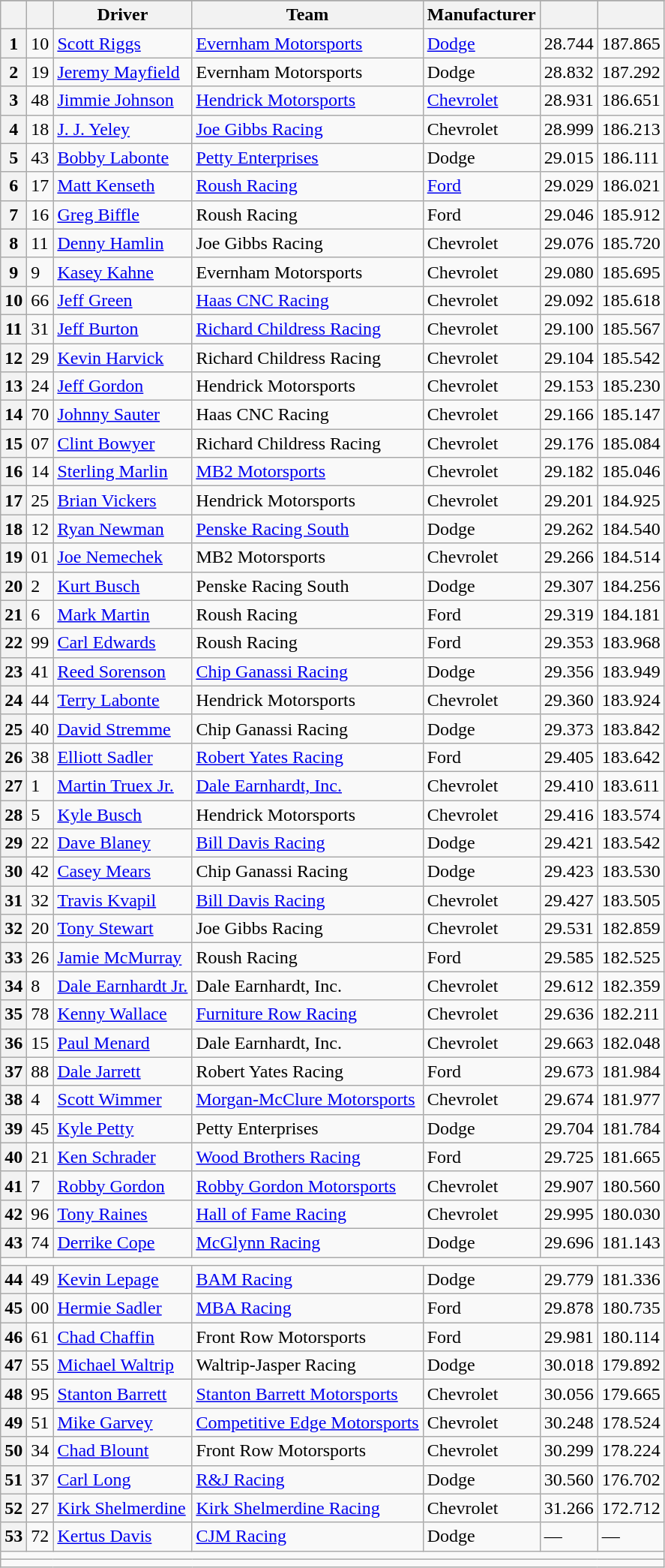<table class="wikitable">
<tr>
</tr>
<tr>
<th scope="col"></th>
<th scope="col"></th>
<th scope="col">Driver</th>
<th scope="col">Team</th>
<th scope="col">Manufacturer</th>
<th scope="col"></th>
<th scope="col"></th>
</tr>
<tr>
<th scope="row">1</th>
<td>10</td>
<td><a href='#'>Scott Riggs</a></td>
<td><a href='#'>Evernham Motorsports</a></td>
<td><a href='#'>Dodge</a></td>
<td>28.744</td>
<td>187.865</td>
</tr>
<tr>
<th scope="row">2</th>
<td>19</td>
<td><a href='#'>Jeremy Mayfield</a></td>
<td>Evernham Motorsports</td>
<td>Dodge</td>
<td>28.832</td>
<td>187.292</td>
</tr>
<tr>
<th scope="row">3</th>
<td>48</td>
<td><a href='#'>Jimmie Johnson</a></td>
<td><a href='#'>Hendrick Motorsports</a></td>
<td><a href='#'>Chevrolet</a></td>
<td>28.931</td>
<td>186.651</td>
</tr>
<tr>
<th scope="row">4</th>
<td>18</td>
<td><a href='#'>J. J. Yeley</a></td>
<td><a href='#'>Joe Gibbs Racing</a></td>
<td>Chevrolet</td>
<td>28.999</td>
<td>186.213</td>
</tr>
<tr>
<th scope="row">5</th>
<td>43</td>
<td><a href='#'>Bobby Labonte</a></td>
<td><a href='#'>Petty Enterprises</a></td>
<td>Dodge</td>
<td>29.015</td>
<td>186.111</td>
</tr>
<tr>
<th scope="row">6</th>
<td>17</td>
<td><a href='#'>Matt Kenseth</a></td>
<td><a href='#'>Roush Racing</a></td>
<td><a href='#'>Ford</a></td>
<td>29.029</td>
<td>186.021</td>
</tr>
<tr>
<th scope="row">7</th>
<td>16</td>
<td><a href='#'>Greg Biffle</a></td>
<td>Roush Racing</td>
<td>Ford</td>
<td>29.046</td>
<td>185.912</td>
</tr>
<tr>
<th scope="row">8</th>
<td>11</td>
<td><a href='#'>Denny Hamlin</a></td>
<td>Joe Gibbs Racing</td>
<td>Chevrolet</td>
<td>29.076</td>
<td>185.720</td>
</tr>
<tr>
<th scope="row">9</th>
<td>9</td>
<td><a href='#'>Kasey Kahne</a></td>
<td>Evernham Motorsports</td>
<td>Chevrolet</td>
<td>29.080</td>
<td>185.695</td>
</tr>
<tr>
<th scope="row">10</th>
<td>66</td>
<td><a href='#'>Jeff Green</a></td>
<td><a href='#'>Haas CNC Racing</a></td>
<td>Chevrolet</td>
<td>29.092</td>
<td>185.618</td>
</tr>
<tr>
<th scope="row">11</th>
<td>31</td>
<td><a href='#'>Jeff Burton</a></td>
<td><a href='#'>Richard Childress Racing</a></td>
<td>Chevrolet</td>
<td>29.100</td>
<td>185.567</td>
</tr>
<tr>
<th scope="row">12</th>
<td>29</td>
<td><a href='#'>Kevin Harvick</a></td>
<td>Richard Childress Racing</td>
<td>Chevrolet</td>
<td>29.104</td>
<td>185.542</td>
</tr>
<tr>
<th scope="row">13</th>
<td>24</td>
<td><a href='#'>Jeff Gordon</a></td>
<td>Hendrick Motorsports</td>
<td>Chevrolet</td>
<td>29.153</td>
<td>185.230</td>
</tr>
<tr>
<th scope="row">14</th>
<td>70</td>
<td><a href='#'>Johnny Sauter</a></td>
<td>Haas CNC Racing</td>
<td>Chevrolet</td>
<td>29.166</td>
<td>185.147</td>
</tr>
<tr>
<th scope="row">15</th>
<td>07</td>
<td><a href='#'>Clint Bowyer</a></td>
<td>Richard Childress Racing</td>
<td>Chevrolet</td>
<td>29.176</td>
<td>185.084</td>
</tr>
<tr>
<th scope="row">16</th>
<td>14</td>
<td><a href='#'>Sterling Marlin</a></td>
<td><a href='#'>MB2 Motorsports</a></td>
<td>Chevrolet</td>
<td>29.182</td>
<td>185.046</td>
</tr>
<tr>
<th scope="row">17</th>
<td>25</td>
<td><a href='#'>Brian Vickers</a></td>
<td>Hendrick Motorsports</td>
<td>Chevrolet</td>
<td>29.201</td>
<td>184.925</td>
</tr>
<tr>
<th scope="row">18</th>
<td>12</td>
<td><a href='#'>Ryan Newman</a></td>
<td><a href='#'>Penske Racing South</a></td>
<td>Dodge</td>
<td>29.262</td>
<td>184.540</td>
</tr>
<tr>
<th scope="row">19</th>
<td>01</td>
<td><a href='#'>Joe Nemechek</a></td>
<td>MB2 Motorsports</td>
<td>Chevrolet</td>
<td>29.266</td>
<td>184.514</td>
</tr>
<tr>
<th scope="row">20</th>
<td>2</td>
<td><a href='#'>Kurt Busch</a></td>
<td>Penske Racing South</td>
<td>Dodge</td>
<td>29.307</td>
<td>184.256</td>
</tr>
<tr>
<th scope="row">21</th>
<td>6</td>
<td><a href='#'>Mark Martin</a></td>
<td>Roush Racing</td>
<td>Ford</td>
<td>29.319</td>
<td>184.181</td>
</tr>
<tr>
<th scope="row">22</th>
<td>99</td>
<td><a href='#'>Carl Edwards</a></td>
<td>Roush Racing</td>
<td>Ford</td>
<td>29.353</td>
<td>183.968</td>
</tr>
<tr>
<th scope="row">23</th>
<td>41</td>
<td><a href='#'>Reed Sorenson</a></td>
<td><a href='#'>Chip Ganassi Racing</a></td>
<td>Dodge</td>
<td>29.356</td>
<td>183.949</td>
</tr>
<tr>
<th scope="row">24</th>
<td>44</td>
<td><a href='#'>Terry Labonte</a></td>
<td>Hendrick Motorsports</td>
<td>Chevrolet</td>
<td>29.360</td>
<td>183.924</td>
</tr>
<tr>
<th scope="row">25</th>
<td>40</td>
<td><a href='#'>David Stremme</a></td>
<td>Chip Ganassi Racing</td>
<td>Dodge</td>
<td>29.373</td>
<td>183.842</td>
</tr>
<tr>
<th scope="row">26</th>
<td>38</td>
<td><a href='#'>Elliott Sadler</a></td>
<td><a href='#'>Robert Yates Racing</a></td>
<td>Ford</td>
<td>29.405</td>
<td>183.642</td>
</tr>
<tr>
<th scope="row">27</th>
<td>1</td>
<td><a href='#'>Martin Truex Jr.</a></td>
<td><a href='#'>Dale Earnhardt, Inc.</a></td>
<td>Chevrolet</td>
<td>29.410</td>
<td>183.611</td>
</tr>
<tr>
<th scope="row">28</th>
<td>5</td>
<td><a href='#'>Kyle Busch</a></td>
<td>Hendrick Motorsports</td>
<td>Chevrolet</td>
<td>29.416</td>
<td>183.574</td>
</tr>
<tr>
<th scope="row">29</th>
<td>22</td>
<td><a href='#'>Dave Blaney</a></td>
<td><a href='#'>Bill Davis Racing</a></td>
<td>Dodge</td>
<td>29.421</td>
<td>183.542</td>
</tr>
<tr>
<th scope="row">30</th>
<td>42</td>
<td><a href='#'>Casey Mears</a></td>
<td>Chip Ganassi Racing</td>
<td>Dodge</td>
<td>29.423</td>
<td>183.530</td>
</tr>
<tr>
<th scope="row">31</th>
<td>32</td>
<td><a href='#'>Travis Kvapil</a></td>
<td><a href='#'>Bill Davis Racing</a></td>
<td>Chevrolet</td>
<td>29.427</td>
<td>183.505</td>
</tr>
<tr>
<th scope="row">32</th>
<td>20</td>
<td><a href='#'>Tony Stewart</a></td>
<td>Joe Gibbs Racing</td>
<td>Chevrolet</td>
<td>29.531</td>
<td>182.859</td>
</tr>
<tr>
<th scope="row">33</th>
<td>26</td>
<td><a href='#'>Jamie McMurray</a></td>
<td>Roush Racing</td>
<td>Ford</td>
<td>29.585</td>
<td>182.525</td>
</tr>
<tr>
<th scope="row">34</th>
<td>8</td>
<td><a href='#'>Dale Earnhardt Jr.</a></td>
<td>Dale Earnhardt, Inc.</td>
<td>Chevrolet</td>
<td>29.612</td>
<td>182.359</td>
</tr>
<tr>
<th scope="row">35</th>
<td>78</td>
<td><a href='#'>Kenny Wallace</a></td>
<td><a href='#'>Furniture Row Racing</a></td>
<td>Chevrolet</td>
<td>29.636</td>
<td>182.211</td>
</tr>
<tr>
<th scope="row">36</th>
<td>15</td>
<td><a href='#'>Paul Menard</a></td>
<td>Dale Earnhardt, Inc.</td>
<td>Chevrolet</td>
<td>29.663</td>
<td>182.048</td>
</tr>
<tr>
<th scope="row">37</th>
<td>88</td>
<td><a href='#'>Dale Jarrett</a></td>
<td>Robert Yates Racing</td>
<td>Ford</td>
<td>29.673</td>
<td>181.984</td>
</tr>
<tr>
<th scope="row">38</th>
<td>4</td>
<td><a href='#'>Scott Wimmer</a></td>
<td><a href='#'>Morgan-McClure Motorsports</a></td>
<td>Chevrolet</td>
<td>29.674</td>
<td>181.977</td>
</tr>
<tr>
<th scope="row">39</th>
<td>45</td>
<td><a href='#'>Kyle Petty</a></td>
<td>Petty Enterprises</td>
<td>Dodge</td>
<td>29.704</td>
<td>181.784</td>
</tr>
<tr>
<th scope="row">40</th>
<td>21</td>
<td><a href='#'>Ken Schrader</a></td>
<td><a href='#'>Wood Brothers Racing</a></td>
<td>Ford</td>
<td>29.725</td>
<td>181.665</td>
</tr>
<tr>
<th scope="row">41</th>
<td>7</td>
<td><a href='#'>Robby Gordon</a></td>
<td><a href='#'>Robby Gordon Motorsports</a></td>
<td>Chevrolet</td>
<td>29.907</td>
<td>180.560</td>
</tr>
<tr>
<th scope="row">42</th>
<td>96</td>
<td><a href='#'>Tony Raines</a></td>
<td><a href='#'>Hall of Fame Racing</a></td>
<td>Chevrolet</td>
<td>29.995</td>
<td>180.030</td>
</tr>
<tr>
<th scope="row">43</th>
<td>74</td>
<td><a href='#'>Derrike Cope</a></td>
<td><a href='#'>McGlynn Racing</a></td>
<td>Dodge</td>
<td>29.696</td>
<td>181.143</td>
</tr>
<tr>
<td colspan="8"></td>
</tr>
<tr>
<th scope="row">44</th>
<td>49</td>
<td><a href='#'>Kevin Lepage</a></td>
<td><a href='#'>BAM Racing</a></td>
<td>Dodge</td>
<td>29.779</td>
<td>181.336</td>
</tr>
<tr>
<th scope="row">45</th>
<td>00</td>
<td><a href='#'>Hermie Sadler</a></td>
<td><a href='#'>MBA Racing</a></td>
<td>Ford</td>
<td>29.878</td>
<td>180.735</td>
</tr>
<tr>
<th scope="row">46</th>
<td>61</td>
<td><a href='#'>Chad Chaffin</a></td>
<td>Front Row Motorsports</td>
<td>Ford</td>
<td>29.981</td>
<td>180.114</td>
</tr>
<tr>
<th scope="row">47</th>
<td>55</td>
<td><a href='#'>Michael Waltrip</a></td>
<td>Waltrip-Jasper Racing</td>
<td>Dodge</td>
<td>30.018</td>
<td>179.892</td>
</tr>
<tr>
<th scope="row">48</th>
<td>95</td>
<td><a href='#'>Stanton Barrett</a></td>
<td><a href='#'>Stanton Barrett Motorsports</a></td>
<td>Chevrolet</td>
<td>30.056</td>
<td>179.665</td>
</tr>
<tr>
<th scope="row">49</th>
<td>51</td>
<td><a href='#'>Mike Garvey</a></td>
<td><a href='#'>Competitive Edge Motorsports</a></td>
<td>Chevrolet</td>
<td>30.248</td>
<td>178.524</td>
</tr>
<tr>
<th scope="row">50</th>
<td>34</td>
<td><a href='#'>Chad Blount</a></td>
<td>Front Row Motorsports</td>
<td>Chevrolet</td>
<td>30.299</td>
<td>178.224</td>
</tr>
<tr>
<th scope="row">51</th>
<td>37</td>
<td><a href='#'>Carl Long</a></td>
<td><a href='#'>R&J Racing</a></td>
<td>Dodge</td>
<td>30.560</td>
<td>176.702</td>
</tr>
<tr>
<th scope="row">52</th>
<td>27</td>
<td><a href='#'>Kirk Shelmerdine</a></td>
<td><a href='#'>Kirk Shelmerdine Racing</a></td>
<td>Chevrolet</td>
<td>31.266</td>
<td>172.712</td>
</tr>
<tr>
<th scope="row">53</th>
<td>72</td>
<td><a href='#'>Kertus Davis</a></td>
<td><a href='#'>CJM Racing</a></td>
<td>Dodge</td>
<td>—</td>
<td>—</td>
</tr>
<tr>
<td colspan="8"></td>
</tr>
<tr>
<td colspan="7"></td>
</tr>
</table>
